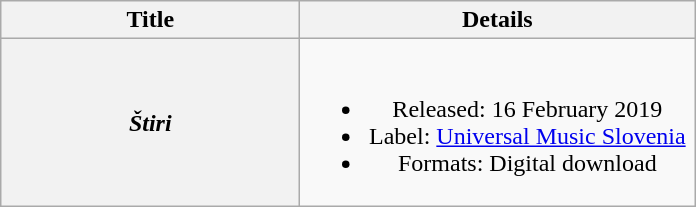<table class="wikitable plainrowheaders" style="text-align:center;">
<tr>
<th scope="col" style="width:12em;">Title</th>
<th scope="col" style="width:16em;">Details</th>
</tr>
<tr>
<th scope="row"><em>Štiri</em></th>
<td><br><ul><li>Released: 16 February 2019</li><li>Label: <a href='#'>Universal Music Slovenia</a></li><li>Formats: Digital download</li></ul></td>
</tr>
</table>
